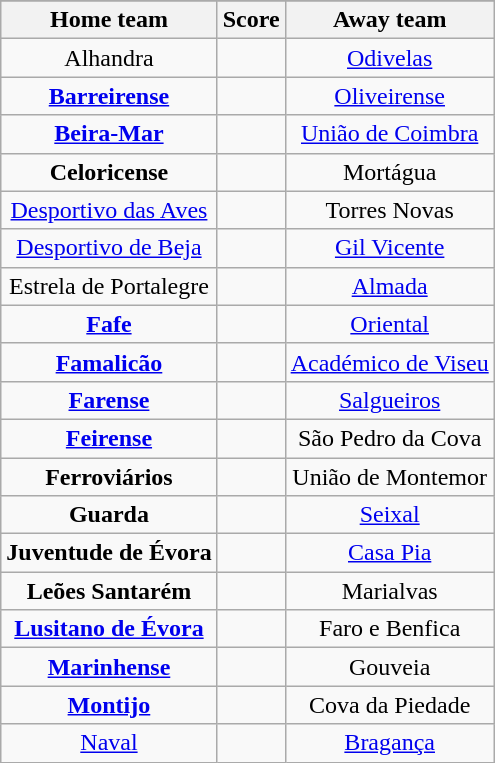<table class="wikitable" style="text-align: center">
<tr>
</tr>
<tr>
<th>Home team</th>
<th>Score</th>
<th>Away team</th>
</tr>
<tr>
<td>Alhandra </td>
<td></td>
<td><a href='#'>Odivelas</a> </td>
</tr>
<tr>
<td><strong><a href='#'>Barreirense</a></strong> </td>
<td></td>
<td><a href='#'>Oliveirense</a> </td>
</tr>
<tr>
<td><strong><a href='#'>Beira-Mar</a></strong> </td>
<td></td>
<td><a href='#'>União de Coimbra</a> </td>
</tr>
<tr>
<td><strong>Celoricense</strong> </td>
<td></td>
<td>Mortágua </td>
</tr>
<tr>
<td><a href='#'>Desportivo das Aves</a> </td>
<td></td>
<td>Torres Novas </td>
</tr>
<tr>
<td><a href='#'>Desportivo de Beja</a> </td>
<td></td>
<td><a href='#'>Gil Vicente</a> </td>
</tr>
<tr>
<td>Estrela de Portalegre </td>
<td></td>
<td><a href='#'>Almada</a> </td>
</tr>
<tr>
<td><strong><a href='#'>Fafe</a></strong> </td>
<td></td>
<td><a href='#'>Oriental</a> </td>
</tr>
<tr>
<td><strong><a href='#'>Famalicão</a></strong> </td>
<td></td>
<td><a href='#'>Académico de Viseu</a> </td>
</tr>
<tr>
<td><strong><a href='#'>Farense</a></strong> </td>
<td></td>
<td><a href='#'>Salgueiros</a> </td>
</tr>
<tr>
<td><strong><a href='#'>Feirense</a></strong> </td>
<td></td>
<td>São Pedro da Cova </td>
</tr>
<tr>
<td><strong>Ferroviários</strong> </td>
<td></td>
<td>União de Montemor </td>
</tr>
<tr>
<td><strong>Guarda</strong> </td>
<td></td>
<td><a href='#'>Seixal</a> </td>
</tr>
<tr>
<td><strong>Juventude de Évora</strong> </td>
<td></td>
<td><a href='#'>Casa Pia</a> </td>
</tr>
<tr>
<td><strong>Leões Santarém</strong> </td>
<td></td>
<td>Marialvas </td>
</tr>
<tr>
<td><strong><a href='#'>Lusitano de Évora</a></strong> </td>
<td></td>
<td>Faro e Benfica </td>
</tr>
<tr>
<td><strong><a href='#'>Marinhense</a></strong> </td>
<td></td>
<td>Gouveia </td>
</tr>
<tr>
<td><strong><a href='#'>Montijo</a></strong> </td>
<td></td>
<td>Cova da Piedade </td>
</tr>
<tr>
<td><a href='#'>Naval</a> </td>
<td></td>
<td><a href='#'>Bragança</a> </td>
</tr>
</table>
